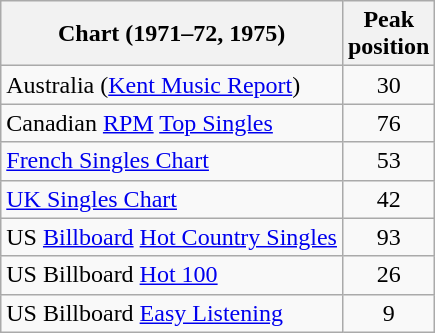<table class="wikitable sortable">
<tr>
<th>Chart (1971–72, 1975)</th>
<th>Peak<br>position</th>
</tr>
<tr>
<td>Australia (<a href='#'>Kent Music Report</a>)</td>
<td style="text-align:center;">30</td>
</tr>
<tr>
<td align="left">Canadian <a href='#'>RPM</a> <a href='#'>Top Singles</a></td>
<td style="text-align:center;">76</td>
</tr>
<tr>
<td><a href='#'>French Singles Chart</a></td>
<td style="text-align:center;">53</td>
</tr>
<tr>
<td><a href='#'>UK Singles Chart</a></td>
<td style="text-align:center;">42</td>
</tr>
<tr>
<td>US <a href='#'>Billboard</a> <a href='#'>Hot Country Singles</a></td>
<td style="text-align:center;">93</td>
</tr>
<tr>
<td>US Billboard <a href='#'>Hot 100</a></td>
<td style="text-align:center;">26</td>
</tr>
<tr>
<td>US Billboard <a href='#'>Easy Listening</a></td>
<td style="text-align:center;">9</td>
</tr>
</table>
